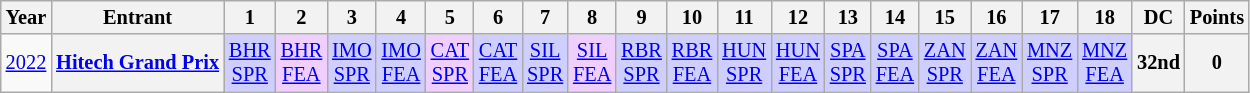<table class="wikitable" style="text-align:center; font-size:85%">
<tr>
<th>Year</th>
<th>Entrant</th>
<th>1</th>
<th>2</th>
<th>3</th>
<th>4</th>
<th>5</th>
<th>6</th>
<th>7</th>
<th>8</th>
<th>9</th>
<th>10</th>
<th>11</th>
<th>12</th>
<th>13</th>
<th>14</th>
<th>15</th>
<th>16</th>
<th>17</th>
<th>18</th>
<th>DC</th>
<th>Points</th>
</tr>
<tr>
<td><a href='#'>2022</a></td>
<th nowrap><a href='#'>Hitech Grand Prix</a></th>
<td style="background:#CFCFFF;"><a href='#'>BHR<br>SPR</a><br></td>
<td style="background:#EFCFFF;"><a href='#'>BHR<br>FEA</a><br></td>
<td style="background:#CFCFFF;"><a href='#'>IMO<br>SPR</a><br></td>
<td style="background:#CFCFFF;"><a href='#'>IMO<br>FEA</a><br></td>
<td style="background:#EFCFFF;"><a href='#'>CAT<br>SPR</a><br></td>
<td style="background:#CFCFFF;"><a href='#'>CAT<br>FEA</a><br></td>
<td style="background:#CFCFFF;"><a href='#'>SIL<br>SPR</a><br></td>
<td style="background:#EFCFFF;"><a href='#'>SIL<br>FEA</a><br></td>
<td style="background:#CFCFFF;"><a href='#'>RBR<br>SPR</a><br></td>
<td style="background:#CFCFFF;"><a href='#'>RBR<br>FEA</a><br></td>
<td style="background:#CFCFFF;"><a href='#'>HUN<br>SPR</a><br></td>
<td style="background:#CFCFFF;"><a href='#'>HUN<br>FEA</a><br></td>
<td style="background:#CFCFFF;"><a href='#'>SPA<br>SPR</a><br></td>
<td style="background:#CFCFFF;"><a href='#'>SPA<br>FEA</a><br></td>
<td style="background:#CFCFFF;"><a href='#'>ZAN<br>SPR</a><br></td>
<td style="background:#CFCFFF;"><a href='#'>ZAN<br>FEA</a><br></td>
<td style="background:#CFCFFF;"><a href='#'>MNZ<br>SPR</a><br></td>
<td style="background:#CFCFFF;"><a href='#'>MNZ<br>FEA</a><br></td>
<th>32nd</th>
<th>0</th>
</tr>
</table>
